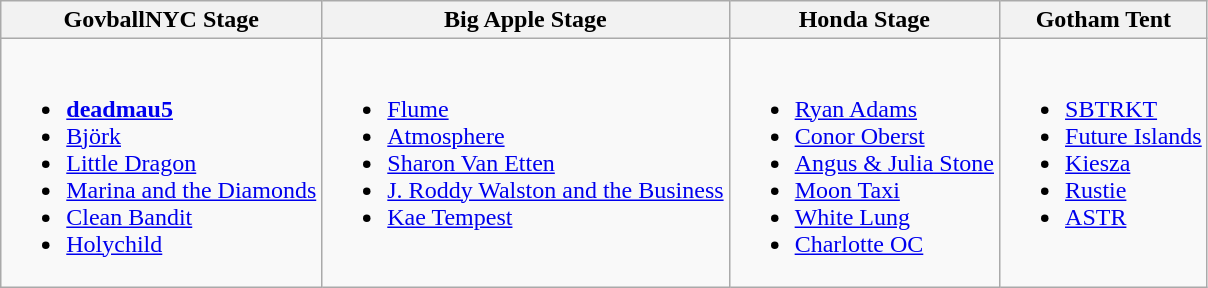<table class="wikitable">
<tr>
<th>GovballNYC Stage</th>
<th>Big Apple Stage</th>
<th>Honda Stage</th>
<th>Gotham Tent</th>
</tr>
<tr valign="top">
<td><br><ul><li><strong><a href='#'>deadmau5</a></strong></li><li><a href='#'>Björk</a></li><li><a href='#'>Little Dragon</a></li><li><a href='#'>Marina and the Diamonds</a></li><li><a href='#'>Clean Bandit</a></li><li><a href='#'>Holychild</a></li></ul></td>
<td><br><ul><li><a href='#'>Flume</a></li><li><a href='#'>Atmosphere</a></li><li><a href='#'>Sharon Van Etten</a></li><li><a href='#'>J. Roddy Walston and the Business</a></li><li><a href='#'>Kae Tempest</a></li></ul></td>
<td><br><ul><li><a href='#'>Ryan Adams</a></li><li><a href='#'>Conor Oberst</a></li><li><a href='#'>Angus & Julia Stone</a></li><li><a href='#'>Moon Taxi</a></li><li><a href='#'>White Lung</a></li><li><a href='#'>Charlotte OC</a></li></ul></td>
<td><br><ul><li><a href='#'>SBTRKT</a></li><li><a href='#'>Future Islands</a></li><li><a href='#'>Kiesza</a></li><li><a href='#'>Rustie</a></li><li><a href='#'>ASTR</a></li></ul></td>
</tr>
</table>
